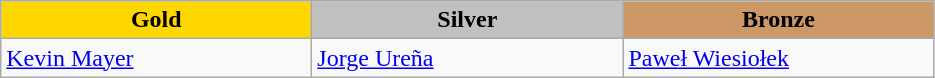<table class="wikitable" style="text-align:left">
<tr align="center">
<td width=200 bgcolor=gold><strong>Gold</strong></td>
<td width=200 bgcolor=silver><strong>Silver</strong></td>
<td width=200 bgcolor=CC9966><strong>Bronze</strong></td>
</tr>
<tr>
<td><a href='#'>Kevin Mayer</a><br><em></em></td>
<td><a href='#'>Jorge Ureña</a><br><em></em></td>
<td><a href='#'>Paweł Wiesiołek</a><br><em></em></td>
</tr>
</table>
